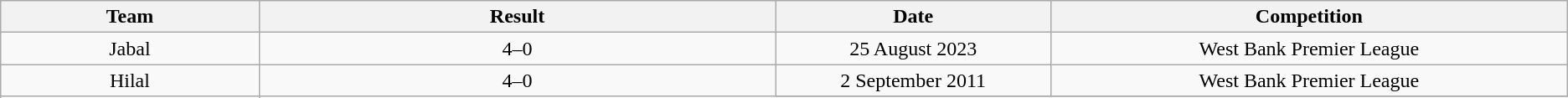<table class="wikitable" style="text-align: center">
<tr>
<th style="width:5%;">Team</th>
<th style="width:10%;">Result</th>
<th style="width:5%;">Date</th>
<th style="width:10%;">Competition</th>
</tr>
<tr>
<td>Jabal</td>
<td>4–0</td>
<td>25 August 2023</td>
<td>West Bank Premier League</td>
</tr>
<tr>
<td rowspan="2">Hilal</td>
<td rowspan="2">4–0</td>
<td>2 September 2011</td>
<td>West Bank Premier League</td>
</tr>
<tr>
</tr>
</table>
